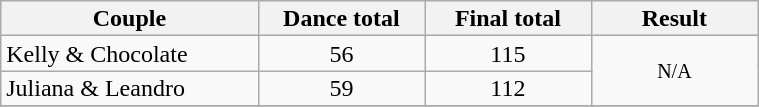<table class="wikitable" style="font-size:100%; line-height:16px; text-align:center" width="40%">
<tr>
<th width=120>Couple</th>
<th width=075>Dance total</th>
<th width=075>Final total</th>
<th width=075>Result</th>
</tr>
<tr>
<td align="left">Kelly & Chocolate</td>
<td>56</td>
<td>115</td>
<td rowspan=2><small>N/A</small></td>
</tr>
<tr>
<td align="left">Juliana & Leandro</td>
<td>59</td>
<td>112</td>
</tr>
<tr>
</tr>
</table>
